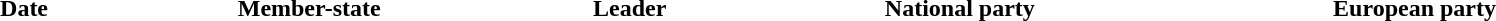<table border=0 cellpadding=2 cellspacing=2 width=90%>
<tr ----bgcolor=lightgrey>
<th>Date</th>
<th>Member-state</th>
<th>Leader</th>
<th>National party</th>
<th>European party</th>
</tr>
</table>
